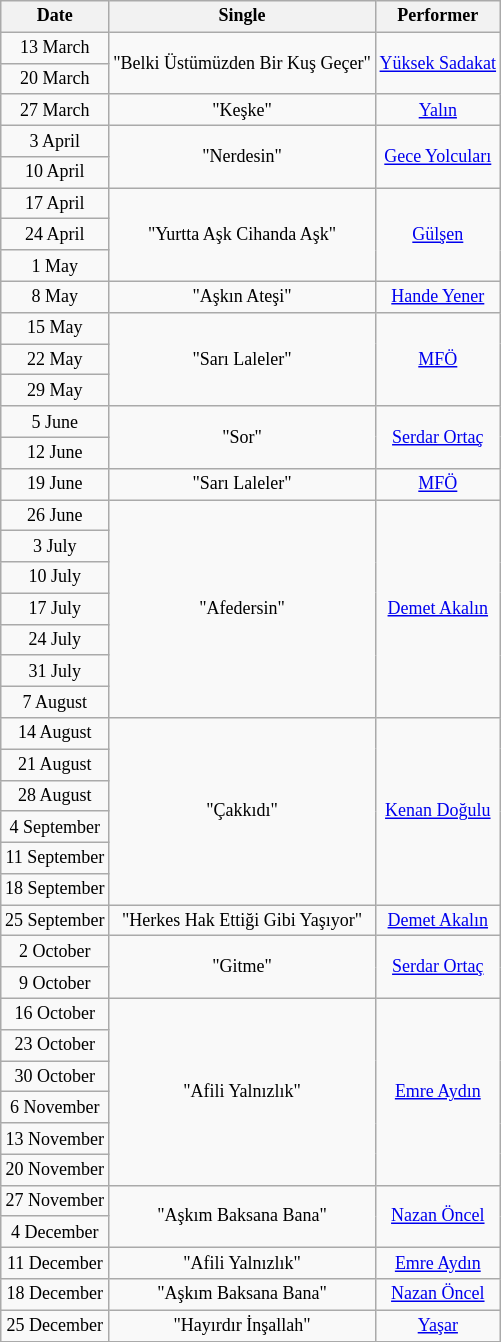<table class="wikitable" style="font-size: 9pt; text-align: center">
<tr>
<th>Date</th>
<th>Single</th>
<th>Performer</th>
</tr>
<tr>
<td>13 March</td>
<td rowspan="2">"Belki Üstümüzden Bir Kuş Geçer"</td>
<td rowspan="2"><a href='#'>Yüksek Sadakat</a></td>
</tr>
<tr>
<td>20 March</td>
</tr>
<tr>
<td>27 March</td>
<td>"Keşke"</td>
<td><a href='#'>Yalın</a></td>
</tr>
<tr>
<td>3 April</td>
<td rowspan="2">"Nerdesin"</td>
<td rowspan="2"><a href='#'>Gece Yolcuları</a></td>
</tr>
<tr>
<td>10 April</td>
</tr>
<tr>
<td>17 April</td>
<td rowspan="3">"Yurtta Aşk Cihanda Aşk"</td>
<td rowspan="3"><a href='#'>Gülşen</a></td>
</tr>
<tr>
<td>24 April</td>
</tr>
<tr>
<td>1 May</td>
</tr>
<tr>
<td>8 May</td>
<td>"Aşkın Ateşi"</td>
<td><a href='#'>Hande Yener</a></td>
</tr>
<tr>
<td>15 May</td>
<td rowspan="3">"Sarı Laleler"</td>
<td rowspan="3"><a href='#'>MFÖ</a></td>
</tr>
<tr>
<td>22 May</td>
</tr>
<tr>
<td>29 May</td>
</tr>
<tr>
<td>5 June</td>
<td rowspan="2">"Sor"</td>
<td rowspan="2"><a href='#'>Serdar Ortaç</a></td>
</tr>
<tr>
<td>12 June</td>
</tr>
<tr>
<td>19 June</td>
<td>"Sarı Laleler"</td>
<td><a href='#'>MFÖ</a></td>
</tr>
<tr>
<td>26 June</td>
<td rowspan="7">"Afedersin"</td>
<td rowspan="7"><a href='#'>Demet Akalın</a></td>
</tr>
<tr>
<td>3 July</td>
</tr>
<tr>
<td>10 July</td>
</tr>
<tr>
<td>17 July</td>
</tr>
<tr>
<td>24 July</td>
</tr>
<tr>
<td>31 July</td>
</tr>
<tr>
<td>7 August</td>
</tr>
<tr>
<td>14 August</td>
<td rowspan="6">"Çakkıdı"</td>
<td rowspan="6"><a href='#'>Kenan Doğulu</a></td>
</tr>
<tr>
<td>21 August</td>
</tr>
<tr>
<td>28 August</td>
</tr>
<tr>
<td>4 September</td>
</tr>
<tr>
<td>11 September</td>
</tr>
<tr>
<td>18 September</td>
</tr>
<tr>
<td>25 September</td>
<td>"Herkes Hak Ettiği Gibi Yaşıyor"</td>
<td><a href='#'>Demet Akalın</a></td>
</tr>
<tr>
<td>2 October</td>
<td rowspan="2">"Gitme"</td>
<td rowspan="2"><a href='#'>Serdar Ortaç</a></td>
</tr>
<tr>
<td>9 October</td>
</tr>
<tr>
<td>16 October</td>
<td rowspan="6">"Afili Yalnızlık"</td>
<td rowspan="6"><a href='#'>Emre Aydın</a></td>
</tr>
<tr>
<td>23 October</td>
</tr>
<tr>
<td>30 October</td>
</tr>
<tr>
<td>6 November</td>
</tr>
<tr>
<td>13 November</td>
</tr>
<tr>
<td>20 November</td>
</tr>
<tr>
<td>27 November</td>
<td rowspan="2">"Aşkım Baksana Bana"</td>
<td rowspan="2"><a href='#'>Nazan Öncel</a></td>
</tr>
<tr>
<td>4 December</td>
</tr>
<tr>
<td>11 December</td>
<td>"Afili Yalnızlık"</td>
<td><a href='#'>Emre Aydın</a></td>
</tr>
<tr>
<td>18 December</td>
<td>"Aşkım Baksana Bana"</td>
<td><a href='#'>Nazan Öncel</a></td>
</tr>
<tr>
<td>25 December</td>
<td>"Hayırdır İnşallah"</td>
<td><a href='#'>Yaşar</a></td>
</tr>
<tr>
</tr>
</table>
